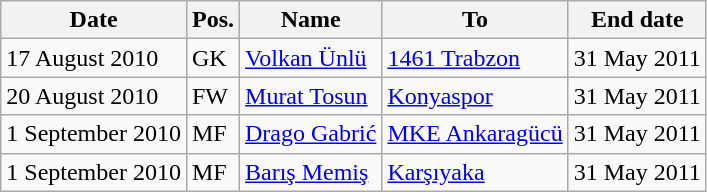<table class="wikitable sortable">
<tr>
<th>Date</th>
<th>Pos.</th>
<th>Name</th>
<th>To</th>
<th>End date</th>
</tr>
<tr>
<td>17 August 2010</td>
<td>GK</td>
<td><a href='#'>Volkan Ünlü</a></td>
<td><a href='#'>1461 Trabzon</a></td>
<td>31 May 2011</td>
</tr>
<tr>
<td>20 August 2010</td>
<td>FW</td>
<td><a href='#'>Murat Tosun</a></td>
<td><a href='#'>Konyaspor</a></td>
<td>31 May 2011</td>
</tr>
<tr>
<td>1 September 2010</td>
<td>MF</td>
<td><a href='#'>Drago Gabrić</a></td>
<td><a href='#'>MKE Ankaragücü</a></td>
<td>31 May 2011</td>
</tr>
<tr>
<td>1 September 2010</td>
<td>MF</td>
<td><a href='#'>Barış Memiş</a></td>
<td><a href='#'>Karşıyaka</a></td>
<td>31 May 2011</td>
</tr>
</table>
